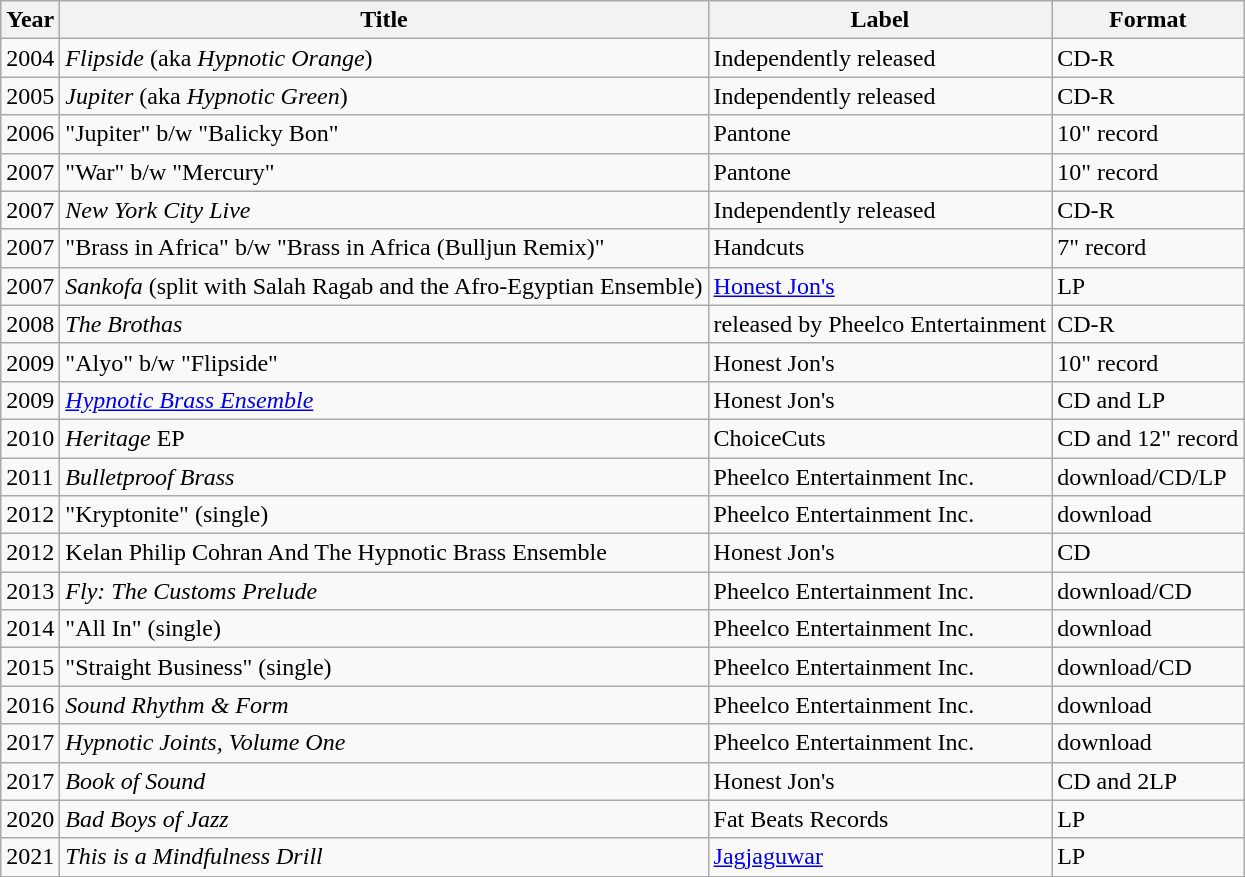<table class="wikitable">
<tr>
<th>Year</th>
<th>Title</th>
<th>Label</th>
<th>Format</th>
</tr>
<tr>
<td>2004</td>
<td><em>Flipside</em> (aka <em>Hypnotic Orange</em>)</td>
<td>Independently released</td>
<td>CD-R</td>
</tr>
<tr>
<td>2005</td>
<td><em>Jupiter</em> (aka <em>Hypnotic Green</em>)</td>
<td>Independently released</td>
<td>CD-R</td>
</tr>
<tr>
<td>2006</td>
<td>"Jupiter" b/w "Balicky Bon"</td>
<td>Pantone</td>
<td>10" record</td>
</tr>
<tr>
<td>2007</td>
<td>"War" b/w "Mercury"</td>
<td>Pantone</td>
<td>10" record</td>
</tr>
<tr>
<td>2007</td>
<td><em>New York City Live</em></td>
<td>Independently released</td>
<td>CD-R</td>
</tr>
<tr>
<td>2007</td>
<td>"Brass in Africa" b/w "Brass in Africa (Bulljun Remix)"</td>
<td>Handcuts</td>
<td>7" record</td>
</tr>
<tr>
<td>2007</td>
<td><em>Sankofa</em> (split with Salah Ragab and the Afro-Egyptian Ensemble)</td>
<td><a href='#'>Honest Jon's</a></td>
<td>LP</td>
</tr>
<tr>
<td>2008</td>
<td><em>The Brothas</em></td>
<td>released by Pheelco Entertainment</td>
<td>CD-R</td>
</tr>
<tr>
<td>2009</td>
<td>"Alyo" b/w "Flipside"</td>
<td>Honest Jon's</td>
<td>10" record</td>
</tr>
<tr>
<td>2009</td>
<td><em><a href='#'>Hypnotic Brass Ensemble</a></em></td>
<td>Honest Jon's</td>
<td>CD and LP</td>
</tr>
<tr>
<td>2010</td>
<td><em>Heritage</em> EP</td>
<td>ChoiceCuts</td>
<td>CD and 12" record</td>
</tr>
<tr>
<td>2011</td>
<td><em>Bulletproof Brass</em></td>
<td>Pheelco Entertainment Inc.</td>
<td>download/CD/LP</td>
</tr>
<tr>
<td>2012</td>
<td>"Kryptonite" (single)</td>
<td>Pheelco Entertainment Inc.</td>
<td>download</td>
</tr>
<tr>
<td>2012</td>
<td>Kelan Philip Cohran And The Hypnotic Brass Ensemble</td>
<td>Honest Jon's</td>
<td>CD</td>
</tr>
<tr>
<td>2013</td>
<td><em>Fly: The Customs Prelude</em></td>
<td>Pheelco Entertainment Inc.</td>
<td>download/CD</td>
</tr>
<tr>
<td>2014</td>
<td>"All In" (single)</td>
<td>Pheelco Entertainment Inc.</td>
<td>download</td>
</tr>
<tr>
<td>2015</td>
<td>"Straight Business" (single)</td>
<td>Pheelco Entertainment Inc.</td>
<td>download/CD</td>
</tr>
<tr>
<td>2016</td>
<td><em>Sound Rhythm & Form</em></td>
<td>Pheelco Entertainment Inc.</td>
<td>download</td>
</tr>
<tr>
<td>2017</td>
<td><em>Hypnotic Joints, Volume One</em></td>
<td>Pheelco Entertainment Inc.</td>
<td>download</td>
</tr>
<tr>
<td>2017</td>
<td><em>Book of Sound</em></td>
<td>Honest Jon's</td>
<td>CD and 2LP</td>
</tr>
<tr>
<td>2020</td>
<td><em>Bad Boys of Jazz</em></td>
<td>Fat Beats Records</td>
<td>LP</td>
</tr>
<tr>
<td>2021</td>
<td><em>This is a Mindfulness Drill</em></td>
<td><a href='#'>Jagjaguwar</a></td>
<td>LP</td>
</tr>
</table>
